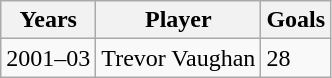<table class="wikitable">
<tr>
<th>Years</th>
<th>Player</th>
<th>Goals</th>
</tr>
<tr>
<td>2001–03</td>
<td> Trevor Vaughan</td>
<td>28</td>
</tr>
</table>
